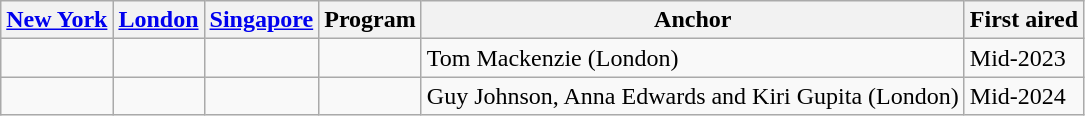<table class="wikitable">
<tr>
<th><a href='#'>New York</a></th>
<th><a href='#'>London</a></th>
<th><a href='#'>Singapore</a></th>
<th>Program</th>
<th>Anchor</th>
<th>First aired</th>
</tr>
<tr>
<td></td>
<td></td>
<td></td>
<td></td>
<td>Tom Mackenzie (London)</td>
<td>Mid-2023</td>
</tr>
<tr>
<td></td>
<td></td>
<td></td>
<td></td>
<td>Guy Johnson, Anna Edwards and Kiri Gupita (London)</td>
<td>Mid-2024</td>
</tr>
</table>
